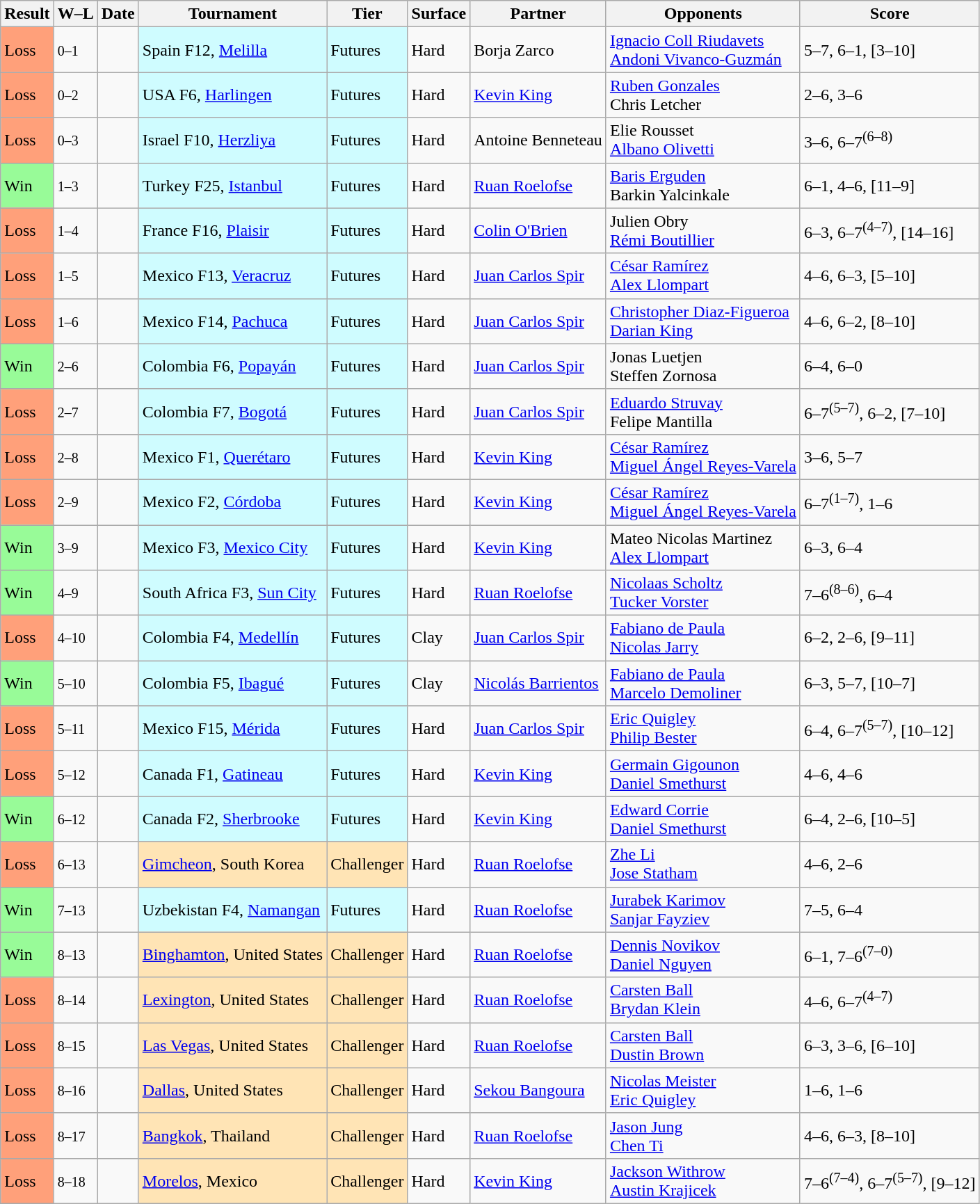<table class="sortable wikitable">
<tr>
<th>Result</th>
<th class="unsortable">W–L</th>
<th>Date</th>
<th>Tournament</th>
<th>Tier</th>
<th>Surface</th>
<th>Partner</th>
<th>Opponents</th>
<th class="unsortable">Score</th>
</tr>
<tr>
<td bgcolor=FFA07A>Loss</td>
<td><small>0–1</small></td>
<td></td>
<td style="background:#cffcff;">Spain F12, <a href='#'>Melilla</a></td>
<td style="background:#cffcff;">Futures</td>
<td>Hard</td>
<td> Borja Zarco</td>
<td> <a href='#'>Ignacio Coll Riudavets</a> <br>  <a href='#'>Andoni Vivanco-Guzmán</a></td>
<td>5–7, 6–1, [3–10]</td>
</tr>
<tr>
<td bgcolor=FFA07A>Loss</td>
<td><small>0–2</small></td>
<td></td>
<td style="background:#cffcff;">USA F6, <a href='#'>Harlingen</a></td>
<td style="background:#cffcff;">Futures</td>
<td>Hard</td>
<td> <a href='#'>Kevin King</a></td>
<td> <a href='#'>Ruben Gonzales</a> <br>  Chris Letcher</td>
<td>2–6, 3–6</td>
</tr>
<tr>
<td bgcolor=FFA07A>Loss</td>
<td><small>0–3</small></td>
<td></td>
<td style="background:#cffcff;">Israel F10, <a href='#'>Herzliya</a></td>
<td style="background:#cffcff;">Futures</td>
<td>Hard</td>
<td> Antoine Benneteau</td>
<td> Elie Rousset <br>  <a href='#'>Albano Olivetti</a></td>
<td>3–6, 6–7<sup>(6–8)</sup></td>
</tr>
<tr>
<td bgcolor=98FB98>Win</td>
<td><small>1–3</small></td>
<td></td>
<td style="background:#cffcff;">Turkey F25, <a href='#'>Istanbul</a></td>
<td style="background:#cffcff;">Futures</td>
<td>Hard</td>
<td> <a href='#'>Ruan Roelofse</a></td>
<td> <a href='#'>Baris Erguden</a> <br>  Barkin Yalcinkale</td>
<td>6–1, 4–6, [11–9]</td>
</tr>
<tr>
<td bgcolor=FFA07A>Loss</td>
<td><small>1–4</small></td>
<td></td>
<td style="background:#cffcff;">France F16, <a href='#'>Plaisir</a></td>
<td style="background:#cffcff;">Futures</td>
<td>Hard</td>
<td> <a href='#'>Colin O'Brien</a></td>
<td> Julien Obry <br>  <a href='#'>Rémi Boutillier</a></td>
<td>6–3, 6–7<sup>(4–7)</sup>, [14–16]</td>
</tr>
<tr>
<td bgcolor=FFA07A>Loss</td>
<td><small>1–5</small></td>
<td></td>
<td style="background:#cffcff;">Mexico F13, <a href='#'>Veracruz</a></td>
<td style="background:#cffcff;">Futures</td>
<td>Hard</td>
<td> <a href='#'>Juan Carlos Spir</a></td>
<td> <a href='#'>César Ramírez</a> <br>  <a href='#'>Alex Llompart</a></td>
<td>4–6, 6–3, [5–10]</td>
</tr>
<tr>
<td bgcolor=FFA07A>Loss</td>
<td><small>1–6</small></td>
<td></td>
<td style="background:#cffcff;">Mexico F14, <a href='#'>Pachuca</a></td>
<td style="background:#cffcff;">Futures</td>
<td>Hard</td>
<td> <a href='#'>Juan Carlos Spir</a></td>
<td> <a href='#'>Christopher Diaz-Figueroa</a> <br>  <a href='#'>Darian King</a></td>
<td>4–6, 6–2, [8–10]</td>
</tr>
<tr>
<td bgcolor=98FB98>Win</td>
<td><small>2–6</small></td>
<td></td>
<td style="background:#cffcff;">Colombia F6, <a href='#'>Popayán</a></td>
<td style="background:#cffcff;">Futures</td>
<td>Hard</td>
<td> <a href='#'>Juan Carlos Spir</a></td>
<td> Jonas Luetjen <br>  Steffen Zornosa</td>
<td>6–4, 6–0</td>
</tr>
<tr>
<td bgcolor=FFA07A>Loss</td>
<td><small>2–7</small></td>
<td></td>
<td style="background:#cffcff;">Colombia F7, <a href='#'>Bogotá</a></td>
<td style="background:#cffcff;">Futures</td>
<td>Hard</td>
<td> <a href='#'>Juan Carlos Spir</a></td>
<td> <a href='#'>Eduardo Struvay</a> <br>  Felipe Mantilla</td>
<td>6–7<sup>(5–7)</sup>, 6–2, [7–10]</td>
</tr>
<tr>
<td bgcolor=FFA07A>Loss</td>
<td><small>2–8</small></td>
<td></td>
<td style="background:#cffcff;">Mexico F1, <a href='#'>Querétaro</a></td>
<td style="background:#cffcff;">Futures</td>
<td>Hard</td>
<td> <a href='#'>Kevin King</a></td>
<td> <a href='#'>César Ramírez</a> <br>  <a href='#'>Miguel Ángel Reyes-Varela</a></td>
<td>3–6, 5–7</td>
</tr>
<tr>
<td bgcolor=FFA07A>Loss</td>
<td><small>2–9</small></td>
<td></td>
<td style="background:#cffcff;">Mexico F2, <a href='#'>Córdoba</a></td>
<td style="background:#cffcff;">Futures</td>
<td>Hard</td>
<td> <a href='#'>Kevin King</a></td>
<td> <a href='#'>César Ramírez</a> <br>  <a href='#'>Miguel Ángel Reyes-Varela</a></td>
<td>6–7<sup>(1–7)</sup>, 1–6</td>
</tr>
<tr>
<td bgcolor=98FB98>Win</td>
<td><small>3–9</small></td>
<td></td>
<td style="background:#cffcff;">Mexico F3, <a href='#'>Mexico City</a></td>
<td style="background:#cffcff;">Futures</td>
<td>Hard</td>
<td> <a href='#'>Kevin King</a></td>
<td> Mateo Nicolas Martinez <br>  <a href='#'>Alex Llompart</a></td>
<td>6–3, 6–4</td>
</tr>
<tr>
<td bgcolor=98FB98>Win</td>
<td><small>4–9</small></td>
<td></td>
<td style="background:#cffcff;">South Africa F3, <a href='#'>Sun City</a></td>
<td style="background:#cffcff;">Futures</td>
<td>Hard</td>
<td> <a href='#'>Ruan Roelofse</a></td>
<td> <a href='#'>Nicolaas Scholtz</a> <br>  <a href='#'>Tucker Vorster</a></td>
<td>7–6<sup>(8–6)</sup>, 6–4</td>
</tr>
<tr>
<td bgcolor=FFA07A>Loss</td>
<td><small>4–10</small></td>
<td></td>
<td style="background:#cffcff;">Colombia F4, <a href='#'>Medellín</a></td>
<td style="background:#cffcff;">Futures</td>
<td>Clay</td>
<td> <a href='#'>Juan Carlos Spir</a></td>
<td> <a href='#'>Fabiano de Paula</a> <br>  <a href='#'>Nicolas Jarry</a></td>
<td>6–2, 2–6, [9–11]</td>
</tr>
<tr>
<td bgcolor=98FB98>Win</td>
<td><small>5–10</small></td>
<td></td>
<td style="background:#cffcff;">Colombia F5, <a href='#'>Ibagué</a></td>
<td style="background:#cffcff;">Futures</td>
<td>Clay</td>
<td> <a href='#'>Nicolás Barrientos</a></td>
<td> <a href='#'>Fabiano de Paula</a> <br>  <a href='#'>Marcelo Demoliner</a></td>
<td>6–3, 5–7, [10–7]</td>
</tr>
<tr>
<td bgcolor=FFA07A>Loss</td>
<td><small>5–11</small></td>
<td></td>
<td style="background:#cffcff;">Mexico F15, <a href='#'>Mérida</a></td>
<td style="background:#cffcff;">Futures</td>
<td>Hard</td>
<td> <a href='#'>Juan Carlos Spir</a></td>
<td> <a href='#'>Eric Quigley</a> <br>  <a href='#'>Philip Bester</a></td>
<td>6–4, 6–7<sup>(5–7)</sup>, [10–12]</td>
</tr>
<tr>
<td bgcolor=FFA07A>Loss</td>
<td><small>5–12</small></td>
<td></td>
<td style="background:#cffcff;">Canada F1, <a href='#'>Gatineau</a></td>
<td style="background:#cffcff;">Futures</td>
<td>Hard</td>
<td> <a href='#'>Kevin King</a></td>
<td> <a href='#'>Germain Gigounon</a> <br>  <a href='#'>Daniel Smethurst</a></td>
<td>4–6, 4–6</td>
</tr>
<tr>
<td bgcolor=98FB98>Win</td>
<td><small>6–12</small></td>
<td></td>
<td style="background:#cffcff;">Canada F2, <a href='#'>Sherbrooke</a></td>
<td style="background:#cffcff;">Futures</td>
<td>Hard</td>
<td> <a href='#'>Kevin King</a></td>
<td> <a href='#'>Edward Corrie</a> <br>  <a href='#'>Daniel Smethurst</a></td>
<td>6–4, 2–6, [10–5]</td>
</tr>
<tr>
<td bgcolor=FFA07A>Loss</td>
<td><small>6–13</small></td>
<td></td>
<td style="background:moccasin;"><a href='#'>Gimcheon</a>, South Korea</td>
<td style="background:moccasin;">Challenger</td>
<td>Hard</td>
<td> <a href='#'>Ruan Roelofse</a></td>
<td> <a href='#'>Zhe Li</a> <br>  <a href='#'>Jose Statham</a></td>
<td>4–6, 2–6</td>
</tr>
<tr>
<td bgcolor=98FB98>Win</td>
<td><small>7–13</small></td>
<td></td>
<td style="background:#cffcff;">Uzbekistan F4, <a href='#'>Namangan</a></td>
<td style="background:#cffcff;">Futures</td>
<td>Hard</td>
<td> <a href='#'>Ruan Roelofse</a></td>
<td> <a href='#'>Jurabek Karimov</a> <br>  <a href='#'>Sanjar Fayziev</a></td>
<td>7–5, 6–4</td>
</tr>
<tr>
<td bgcolor=98FB98>Win</td>
<td><small>8–13</small></td>
<td></td>
<td style="background:moccasin;"><a href='#'>Binghamton</a>, United States</td>
<td style="background:moccasin;">Challenger</td>
<td>Hard</td>
<td> <a href='#'>Ruan Roelofse</a></td>
<td> <a href='#'>Dennis Novikov</a> <br>  <a href='#'>Daniel Nguyen</a></td>
<td>6–1, 7–6<sup>(7–0)</sup></td>
</tr>
<tr>
<td bgcolor=FFA07A>Loss</td>
<td><small>8–14</small></td>
<td></td>
<td style="background:moccasin;"><a href='#'>Lexington</a>, United States</td>
<td style="background:moccasin;">Challenger</td>
<td>Hard</td>
<td> <a href='#'>Ruan Roelofse</a></td>
<td> <a href='#'>Carsten Ball</a> <br>  <a href='#'>Brydan Klein</a></td>
<td>4–6, 6–7<sup>(4–7)</sup></td>
</tr>
<tr>
<td bgcolor=FFA07A>Loss</td>
<td><small>8–15</small></td>
<td></td>
<td style="background:moccasin;"><a href='#'>Las Vegas</a>, United States</td>
<td style="background:moccasin;">Challenger</td>
<td>Hard</td>
<td> <a href='#'>Ruan Roelofse</a></td>
<td> <a href='#'>Carsten Ball</a> <br>  <a href='#'>Dustin Brown</a></td>
<td>6–3, 3–6, [6–10]</td>
</tr>
<tr>
<td bgcolor=FFA07A>Loss</td>
<td><small>8–16</small></td>
<td></td>
<td style="background:moccasin;"><a href='#'>Dallas</a>, United States</td>
<td style="background:moccasin;">Challenger</td>
<td>Hard</td>
<td> <a href='#'>Sekou Bangoura</a></td>
<td> <a href='#'>Nicolas Meister</a> <br>  <a href='#'>Eric Quigley</a></td>
<td>1–6, 1–6</td>
</tr>
<tr>
<td bgcolor=FFA07A>Loss</td>
<td><small>8–17</small></td>
<td></td>
<td style="background:moccasin;"><a href='#'>Bangkok</a>, Thailand</td>
<td style="background:moccasin;">Challenger</td>
<td>Hard</td>
<td> <a href='#'>Ruan Roelofse</a></td>
<td> <a href='#'>Jason Jung</a> <br>  <a href='#'>Chen Ti</a></td>
<td>4–6, 6–3, [8–10]</td>
</tr>
<tr>
<td bgcolor=FFA07A>Loss</td>
<td><small>8–18</small></td>
<td></td>
<td style="background:moccasin;"><a href='#'>Morelos</a>, Mexico</td>
<td style="background:moccasin;">Challenger</td>
<td>Hard</td>
<td> <a href='#'>Kevin King</a></td>
<td> <a href='#'>Jackson Withrow</a> <br>  <a href='#'>Austin Krajicek</a></td>
<td>7–6<sup>(7–4)</sup>, 6–7<sup>(5–7)</sup>, [9–12]</td>
</tr>
</table>
